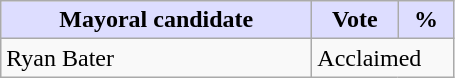<table class="wikitable">
<tr>
<th style="background:#ddf; width:200px;">Mayoral candidate</th>
<th style="background:#ddf; width:50px;">Vote</th>
<th style="background:#ddf; width:30px;">%</th>
</tr>
<tr>
<td>Ryan Bater</td>
<td colspan="2">Acclaimed</td>
</tr>
</table>
